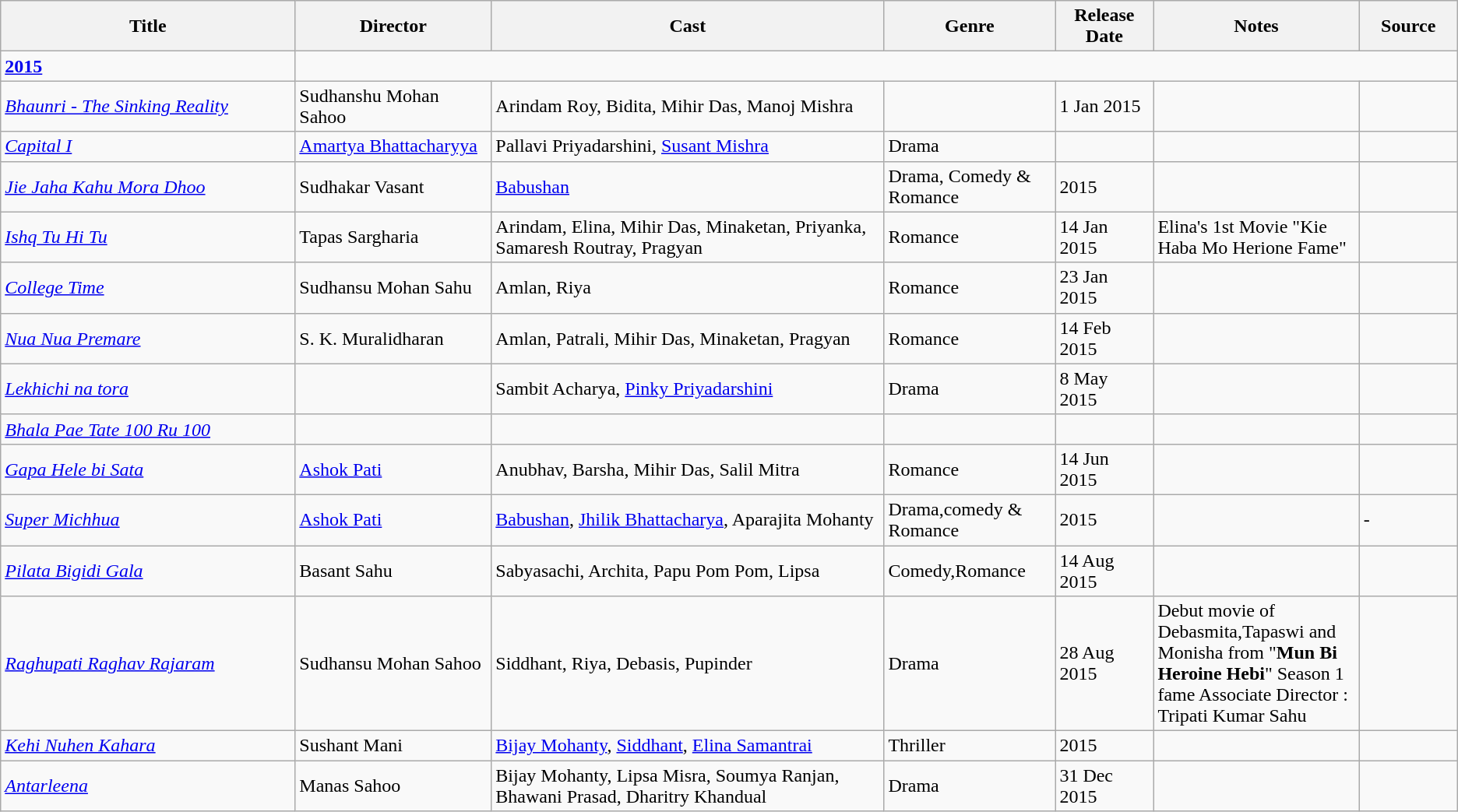<table class="wikitable mw-collapsible autocollapse">
<tr>
<th width="15%">Title</th>
<th width="10%">Director</th>
<th width="20%">Cast</th>
<th width="5%">Genre</th>
<th width="5%">Release Date</th>
<th width="10%">Notes</th>
<th width="5%">Source</th>
</tr>
<tr>
<td><strong><a href='#'>2015</a></strong></td>
</tr>
<tr>
<td><em><a href='#'>Bhaunri - The Sinking Reality</a></em></td>
<td>Sudhanshu Mohan Sahoo</td>
<td>Arindam Roy, Bidita, Mihir Das, Manoj Mishra</td>
<td></td>
<td>1 Jan 2015</td>
<td></td>
<td></td>
</tr>
<tr>
<td><em><a href='#'>Capital I</a></em></td>
<td><a href='#'>Amartya Bhattacharyya</a></td>
<td>Pallavi Priyadarshini, <a href='#'>Susant Mishra</a></td>
<td>Drama</td>
<td></td>
<td></td>
<td></td>
</tr>
<tr>
<td><em><a href='#'>Jie Jaha Kahu Mora Dhoo</a></em></td>
<td>Sudhakar Vasant</td>
<td><a href='#'>Babushan</a></td>
<td>Drama, Comedy & Romance</td>
<td>2015</td>
<td></td>
<td></td>
</tr>
<tr>
<td><em><a href='#'>Ishq Tu Hi Tu</a></em></td>
<td>Tapas Sargharia</td>
<td>Arindam, Elina, Mihir Das, Minaketan, Priyanka, Samaresh Routray, Pragyan</td>
<td>Romance</td>
<td>14 Jan 2015</td>
<td>Elina's 1st Movie "Kie Haba Mo Herione Fame"</td>
<td></td>
</tr>
<tr>
<td><em><a href='#'>College Time </a></em></td>
<td>Sudhansu Mohan Sahu</td>
<td>Amlan, Riya</td>
<td>Romance</td>
<td>23 Jan 2015</td>
<td></td>
<td></td>
</tr>
<tr>
<td><em><a href='#'>Nua Nua Premare</a></em></td>
<td>S. K. Muralidharan</td>
<td>Amlan, Patrali, Mihir Das, Minaketan, Pragyan</td>
<td>Romance</td>
<td>14 Feb 2015</td>
<td></td>
<td></td>
</tr>
<tr>
<td><em><a href='#'>Lekhichi na tora</a></em></td>
<td></td>
<td>Sambit Acharya, <a href='#'>Pinky Priyadarshini</a></td>
<td>Drama</td>
<td>8 May 2015</td>
<td><br></td>
<td></td>
</tr>
<tr>
<td><em><a href='#'>Bhala Pae Tate 100 Ru 100</a></em></td>
<td></td>
<td></td>
<td></td>
<td></td>
<td></td>
<td></td>
</tr>
<tr>
<td><em><a href='#'>Gapa Hele bi Sata </a></em></td>
<td><a href='#'>Ashok Pati</a></td>
<td>Anubhav, Barsha, Mihir Das, Salil Mitra</td>
<td>Romance</td>
<td>14 Jun 2015</td>
<td></td>
<td></td>
</tr>
<tr>
<td><em><a href='#'>Super Michhua</a></em></td>
<td><a href='#'>Ashok Pati</a></td>
<td><a href='#'>Babushan</a>, <a href='#'>Jhilik Bhattacharya</a>, Aparajita Mohanty</td>
<td>Drama,comedy & Romance</td>
<td>2015</td>
<td></td>
<td>-</td>
</tr>
<tr>
<td><em><a href='#'>Pilata Bigidi Gala</a> </em></td>
<td>Basant Sahu</td>
<td>Sabyasachi, Archita, Papu Pom Pom, Lipsa</td>
<td>Comedy,Romance</td>
<td>14 Aug 2015</td>
<td></td>
<td></td>
</tr>
<tr>
<td><em><a href='#'>Raghupati Raghav Rajaram</a></em></td>
<td>Sudhansu Mohan Sahoo</td>
<td>Siddhant, Riya, Debasis, Pupinder</td>
<td>Drama</td>
<td>28 Aug 2015</td>
<td>Debut movie of Debasmita,Tapaswi and Monisha from "<strong>Mun Bi Heroine Hebi</strong>" Season 1 fame Associate Director : Tripati Kumar Sahu</td>
<td></td>
</tr>
<tr>
<td><em><a href='#'>Kehi Nuhen Kahara</a></em></td>
<td>Sushant Mani</td>
<td><a href='#'>Bijay Mohanty</a>, <a href='#'>Siddhant</a>, <a href='#'>Elina Samantrai</a></td>
<td>Thriller</td>
<td>2015</td>
<td></td>
<td></td>
</tr>
<tr>
<td><em><a href='#'>Antarleena</a></em></td>
<td>Manas Sahoo</td>
<td>Bijay Mohanty, Lipsa Misra, Soumya Ranjan, Bhawani Prasad, Dharitry Khandual</td>
<td>Drama</td>
<td>31 Dec 2015</td>
<td></td>
<td></td>
</tr>
</table>
